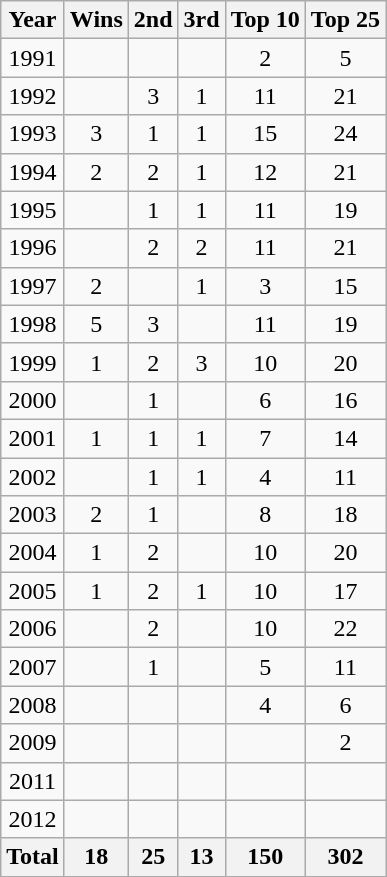<table class="wikitable" style="text-align:center">
<tr>
<th>Year</th>
<th>Wins</th>
<th>2nd</th>
<th>3rd</th>
<th>Top 10</th>
<th>Top 25</th>
</tr>
<tr>
<td>1991</td>
<td></td>
<td></td>
<td></td>
<td>2</td>
<td>5</td>
</tr>
<tr>
<td>1992</td>
<td></td>
<td>3</td>
<td>1</td>
<td>11</td>
<td>21</td>
</tr>
<tr>
<td>1993</td>
<td>3</td>
<td>1</td>
<td>1</td>
<td>15</td>
<td>24</td>
</tr>
<tr>
<td>1994</td>
<td>2</td>
<td>2</td>
<td>1</td>
<td>12</td>
<td>21</td>
</tr>
<tr>
<td>1995</td>
<td></td>
<td>1</td>
<td>1</td>
<td>11</td>
<td>19</td>
</tr>
<tr>
<td>1996</td>
<td></td>
<td>2</td>
<td>2</td>
<td>11</td>
<td>21</td>
</tr>
<tr>
<td>1997</td>
<td>2</td>
<td></td>
<td>1</td>
<td>3</td>
<td>15</td>
</tr>
<tr>
<td>1998</td>
<td>5</td>
<td>3</td>
<td></td>
<td>11</td>
<td>19</td>
</tr>
<tr>
<td>1999</td>
<td>1</td>
<td>2</td>
<td>3</td>
<td>10</td>
<td>20</td>
</tr>
<tr>
<td>2000</td>
<td></td>
<td>1</td>
<td></td>
<td>6</td>
<td>16</td>
</tr>
<tr>
<td>2001</td>
<td>1</td>
<td>1</td>
<td>1</td>
<td>7</td>
<td>14</td>
</tr>
<tr>
<td>2002</td>
<td></td>
<td>1</td>
<td>1</td>
<td>4</td>
<td>11</td>
</tr>
<tr>
<td>2003</td>
<td>2</td>
<td>1</td>
<td></td>
<td>8</td>
<td>18</td>
</tr>
<tr>
<td>2004</td>
<td>1</td>
<td>2</td>
<td></td>
<td>10</td>
<td>20</td>
</tr>
<tr>
<td>2005</td>
<td>1</td>
<td>2</td>
<td>1</td>
<td>10</td>
<td>17</td>
</tr>
<tr>
<td>2006</td>
<td></td>
<td>2</td>
<td></td>
<td>10</td>
<td>22</td>
</tr>
<tr>
<td>2007</td>
<td></td>
<td>1</td>
<td></td>
<td>5</td>
<td>11</td>
</tr>
<tr>
<td>2008</td>
<td></td>
<td></td>
<td></td>
<td>4</td>
<td>6</td>
</tr>
<tr>
<td>2009</td>
<td></td>
<td></td>
<td></td>
<td></td>
<td>2</td>
</tr>
<tr>
<td>2011</td>
<td></td>
<td></td>
<td></td>
<td></td>
<td></td>
</tr>
<tr>
<td>2012</td>
<td></td>
<td></td>
<td></td>
<td></td>
<td></td>
</tr>
<tr>
<th>Total</th>
<th>18</th>
<th>25</th>
<th>13</th>
<th>150</th>
<th>302</th>
</tr>
</table>
